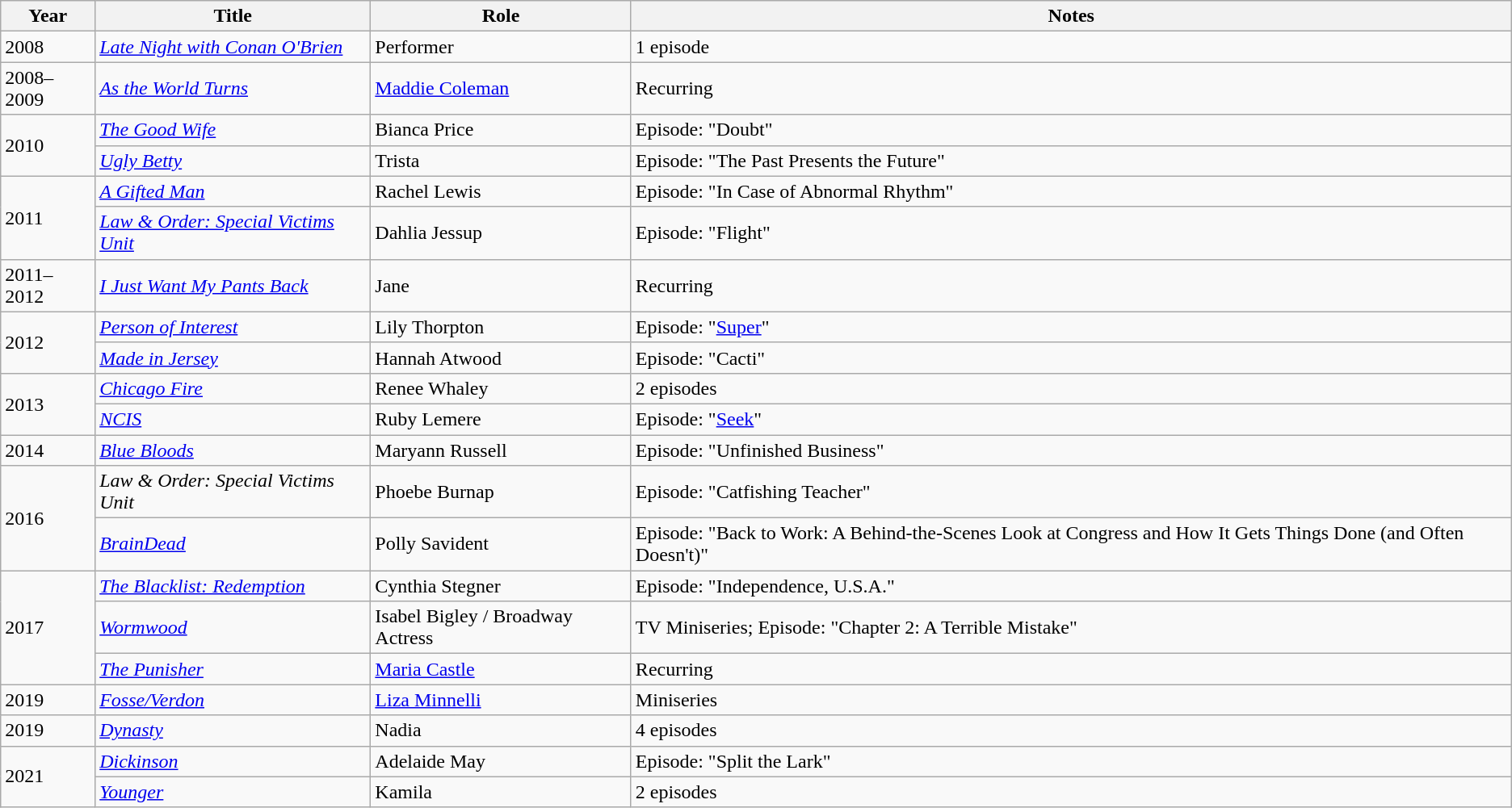<table class="wikitable sortable">
<tr>
<th>Year</th>
<th>Title</th>
<th>Role</th>
<th>Notes</th>
</tr>
<tr>
<td>2008</td>
<td><em><a href='#'>Late Night with Conan O'Brien</a></em></td>
<td>Performer</td>
<td>1 episode</td>
</tr>
<tr>
<td>2008–2009</td>
<td><em><a href='#'>As the World Turns</a></em></td>
<td><a href='#'>Maddie Coleman</a></td>
<td>Recurring</td>
</tr>
<tr>
<td rowspan="2">2010</td>
<td><em><a href='#'>The Good Wife</a></em></td>
<td>Bianca Price</td>
<td>Episode: "Doubt"</td>
</tr>
<tr>
<td><em><a href='#'>Ugly Betty</a></em></td>
<td>Trista</td>
<td>Episode: "The Past Presents the Future"</td>
</tr>
<tr>
<td rowspan="2">2011</td>
<td><em><a href='#'>A Gifted Man</a></em></td>
<td>Rachel Lewis</td>
<td>Episode: "In Case of Abnormal Rhythm"</td>
</tr>
<tr>
<td><em><a href='#'>Law & Order: Special Victims Unit</a></em></td>
<td>Dahlia Jessup</td>
<td>Episode: "Flight"</td>
</tr>
<tr>
<td>2011–2012</td>
<td><em><a href='#'>I Just Want My Pants Back</a></em></td>
<td>Jane</td>
<td>Recurring</td>
</tr>
<tr>
<td rowspan="2">2012</td>
<td><em><a href='#'>Person of Interest</a></em></td>
<td>Lily Thorpton</td>
<td>Episode: "<a href='#'>Super</a>"</td>
</tr>
<tr>
<td><em><a href='#'>Made in Jersey</a></em></td>
<td>Hannah Atwood</td>
<td>Episode: "Cacti"</td>
</tr>
<tr>
<td rowspan="2">2013</td>
<td><em><a href='#'>Chicago Fire</a></em></td>
<td>Renee Whaley</td>
<td>2 episodes</td>
</tr>
<tr>
<td><em><a href='#'>NCIS</a></em></td>
<td>Ruby Lemere</td>
<td>Episode: "<a href='#'>Seek</a>"</td>
</tr>
<tr>
<td>2014</td>
<td><em><a href='#'>Blue Bloods</a></em></td>
<td>Maryann Russell</td>
<td>Episode: "Unfinished Business"</td>
</tr>
<tr>
<td rowspan="2">2016</td>
<td><em>Law & Order: Special Victims Unit</em></td>
<td>Phoebe Burnap</td>
<td>Episode: "Catfishing Teacher"</td>
</tr>
<tr>
<td><em><a href='#'>BrainDead</a></em></td>
<td>Polly Savident</td>
<td>Episode: "Back to Work: A Behind-the-Scenes Look at Congress and How It Gets Things Done (and Often Doesn't)"</td>
</tr>
<tr>
<td rowspan="3">2017</td>
<td><em><a href='#'>The Blacklist: Redemption</a></em></td>
<td>Cynthia Stegner</td>
<td>Episode: "Independence, U.S.A."</td>
</tr>
<tr>
<td><em><a href='#'>Wormwood</a></em></td>
<td>Isabel Bigley / Broadway Actress</td>
<td>TV Miniseries; Episode: "Chapter 2: A Terrible Mistake"</td>
</tr>
<tr>
<td><em><a href='#'>The Punisher</a></em></td>
<td><a href='#'>Maria Castle</a></td>
<td>Recurring</td>
</tr>
<tr>
<td>2019</td>
<td><em><a href='#'>Fosse/Verdon</a></em></td>
<td><a href='#'>Liza Minnelli</a></td>
<td>Miniseries</td>
</tr>
<tr>
<td>2019</td>
<td><em><a href='#'>Dynasty</a></em></td>
<td>Nadia</td>
<td>4 episodes</td>
</tr>
<tr>
<td rowspan="2">2021</td>
<td><em><a href='#'>Dickinson</a></em></td>
<td>Adelaide May</td>
<td>Episode: "Split the Lark"</td>
</tr>
<tr>
<td><em><a href='#'>Younger</a></em></td>
<td>Kamila</td>
<td>2 episodes</td>
</tr>
</table>
